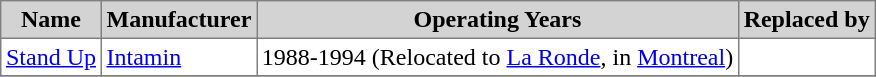<table class="toccolours" border="1" cellpadding="3" style="border-collapse:collapse">
<tr bgcolor=lightgray>
<th>Name</th>
<th>Manufacturer</th>
<th>Operating Years</th>
<th>Replaced by</th>
</tr>
<tr>
<td><a href='#'>Stand Up</a></td>
<td><a href='#'>Intamin</a></td>
<td>1988-1994 (Relocated to <a href='#'>La Ronde</a>, in <a href='#'>Montreal</a>)</td>
<td></td>
</tr>
<tr>
</tr>
</table>
